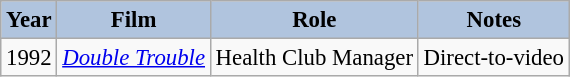<table class="wikitable" style="font-size:95%;">
<tr align="center">
<th style="background:#B0C4DE;">Year</th>
<th style="background:#B0C4DE;">Film</th>
<th style="background:#B0C4DE;">Role</th>
<th style="background:#B0C4DE;">Notes</th>
</tr>
<tr>
<td>1992</td>
<td><em><a href='#'>Double Trouble</a></em></td>
<td>Health Club Manager</td>
<td>Direct-to-video</td>
</tr>
</table>
